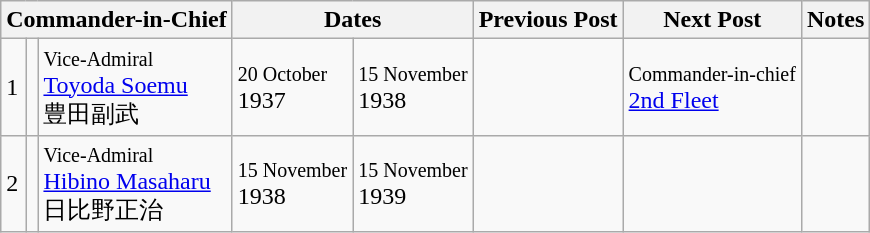<table class=wikitable>
<tr>
<th colspan="3">Commander-in-Chief</th>
<th colspan="2">Dates</th>
<th>Previous Post</th>
<th>Next Post</th>
<th>Notes</th>
</tr>
<tr>
<td>1</td>
<td></td>
<td><small>Vice-Admiral</small><br><a href='#'>Toyoda Soemu</a><br>豊田副武</td>
<td><small>20 October</small><br>1937</td>
<td><small>15 November</small><br>1938</td>
<td></td>
<td><small>Commander-in-chief</small><br><a href='#'>2nd Fleet</a></td>
<td></td>
</tr>
<tr>
<td>2</td>
<td></td>
<td><small>Vice-Admiral</small><br><a href='#'>Hibino Masaharu</a><br>日比野正治</td>
<td><small>15 November</small><br>1938</td>
<td><small>15 November</small><br>1939</td>
<td></td>
<td></td>
<td></td>
</tr>
</table>
